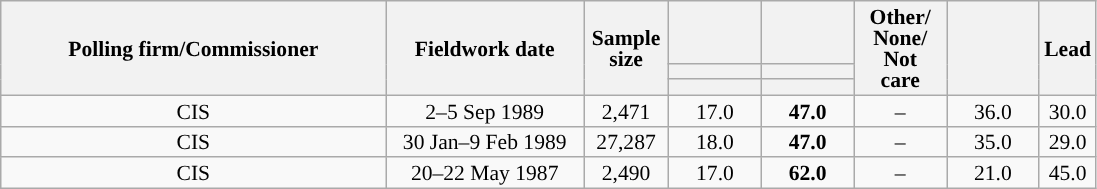<table class="wikitable collapsible collapsed" style="text-align:center; font-size:90%; line-height:14px;">
<tr style="height:42px;">
<th style="width:250px;" rowspan="3">Polling firm/Commissioner</th>
<th style="width:125px;" rowspan="3">Fieldwork date</th>
<th style="width:50px;" rowspan="3">Sample size</th>
<th style="width:55px;"></th>
<th style="width:55px;"></th>
<th style="width:55px;" rowspan="3">Other/<br>None/<br>Not<br>care</th>
<th style="width:55px;" rowspan="3"></th>
<th style="width:30px;" rowspan="3">Lead</th>
</tr>
<tr>
<th style="color:inherit;background:"></th>
<th style="color:inherit;background:"></th>
</tr>
<tr>
<th></th>
<th></th>
</tr>
<tr>
<td>CIS</td>
<td>2–5 Sep 1989</td>
<td>2,471</td>
<td>17.0</td>
<td><strong>47.0</strong></td>
<td>–</td>
<td>36.0</td>
<td style="background:">30.0</td>
</tr>
<tr>
<td>CIS</td>
<td>30 Jan–9 Feb 1989</td>
<td>27,287</td>
<td>18.0</td>
<td><strong>47.0</strong></td>
<td>–</td>
<td>35.0</td>
<td style="background:">29.0</td>
</tr>
<tr>
<td>CIS</td>
<td>20–22 May 1987</td>
<td>2,490</td>
<td>17.0</td>
<td><strong>62.0</strong></td>
<td>–</td>
<td>21.0</td>
<td style="background:">45.0</td>
</tr>
</table>
